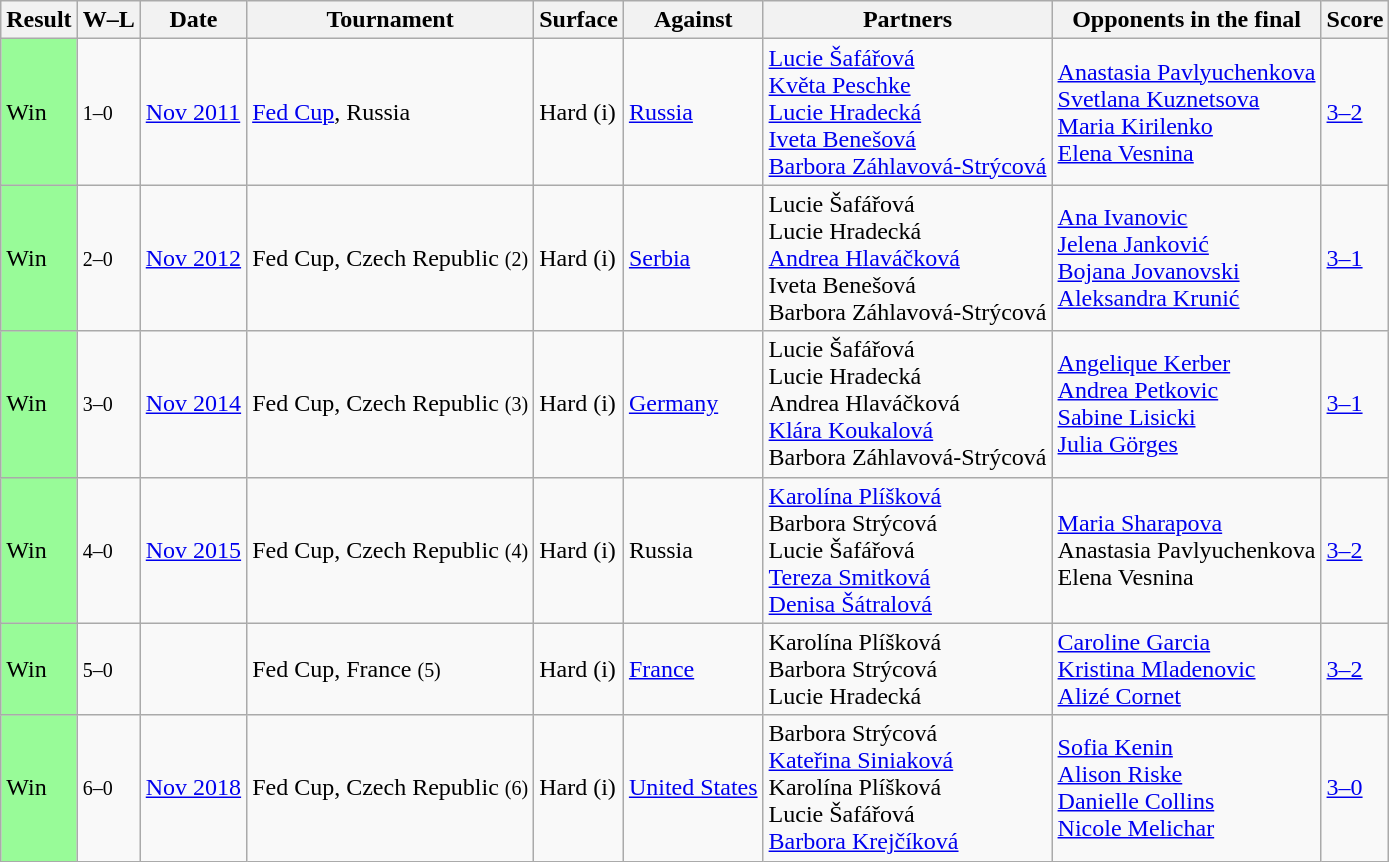<table class="sortable wikitable">
<tr>
<th>Result</th>
<th class=unsortable>W–L</th>
<th>Date</th>
<th>Tournament</th>
<th>Surface</th>
<th>Against</th>
<th>Partners</th>
<th>Opponents in the final</th>
<th>Score</th>
</tr>
<tr>
<td bgcolor=98FB98>Win</td>
<td><small>1–0</small></td>
<td><a href='#'>Nov 2011</a></td>
<td><a href='#'>Fed Cup</a>, Russia</td>
<td>Hard (i)</td>
<td> <a href='#'>Russia</a></td>
<td><a href='#'>Lucie Šafářová</a><br><a href='#'>Květa Peschke</a><br><a href='#'>Lucie Hradecká</a><br><a href='#'>Iveta Benešová</a><br><a href='#'>Barbora Záhlavová-Strýcová</a></td>
<td><a href='#'>Anastasia Pavlyuchenkova</a><br><a href='#'>Svetlana Kuznetsova</a><br><a href='#'>Maria Kirilenko</a><br><a href='#'>Elena Vesnina</a></td>
<td><a href='#'>3–2</a></td>
</tr>
<tr>
<td bgcolor=98FB98>Win</td>
<td><small>2–0</small></td>
<td><a href='#'>Nov 2012</a></td>
<td>Fed Cup, Czech Republic <small>(2)</small></td>
<td>Hard (i)</td>
<td> <a href='#'>Serbia</a></td>
<td>Lucie Šafářová<br>Lucie Hradecká<br><a href='#'>Andrea Hlaváčková</a><br>Iveta Benešová<br>Barbora Záhlavová-Strýcová</td>
<td><a href='#'>Ana Ivanovic</a><br><a href='#'>Jelena Janković</a><br><a href='#'>Bojana Jovanovski</a><br><a href='#'>Aleksandra Krunić</a></td>
<td><a href='#'>3–1</a></td>
</tr>
<tr>
<td bgcolor=98FB98>Win</td>
<td><small>3–0</small></td>
<td><a href='#'>Nov 2014</a></td>
<td>Fed Cup, Czech Republic <small>(3)</small></td>
<td>Hard (i)</td>
<td> <a href='#'>Germany</a></td>
<td>Lucie Šafářová<br>Lucie Hradecká<br>Andrea Hlaváčková<br><a href='#'>Klára Koukalová</a><br>Barbora Záhlavová-Strýcová</td>
<td><a href='#'>Angelique Kerber</a><br><a href='#'>Andrea Petkovic</a><br><a href='#'>Sabine Lisicki</a><br><a href='#'>Julia Görges</a></td>
<td><a href='#'>3–1</a></td>
</tr>
<tr>
<td bgcolor="98FB98">Win</td>
<td><small>4–0</small></td>
<td><a href='#'>Nov 2015</a></td>
<td>Fed Cup, Czech Republic <small>(4)</small></td>
<td>Hard (i)</td>
<td> Russia</td>
<td><a href='#'>Karolína Plíšková</a><br>Barbora Strýcová<br>Lucie Šafářová<br><a href='#'>Tereza Smitková</a><br><a href='#'>Denisa Šátralová</a></td>
<td><a href='#'>Maria Sharapova</a> <br>Anastasia Pavlyuchenkova <br>Elena Vesnina</td>
<td><a href='#'>3–2</a></td>
</tr>
<tr>
<td style="background:#98fb98;">Win</td>
<td><small>5–0</small></td>
<td><a href='#'></a></td>
<td>Fed Cup, France <small>(5)</small></td>
<td>Hard (i)</td>
<td> <a href='#'>France</a></td>
<td>Karolína Plíšková<br>Barbora Strýcová<br>Lucie Hradecká</td>
<td><a href='#'>Caroline Garcia</a> <br><a href='#'>Kristina Mladenovic</a> <br><a href='#'>Alizé Cornet</a></td>
<td><a href='#'>3–2</a></td>
</tr>
<tr>
<td bgcolor="98FB98">Win</td>
<td><small>6–0</small></td>
<td><a href='#'>Nov 2018</a></td>
<td>Fed Cup, Czech Republic <small>(6)</small></td>
<td>Hard (i)</td>
<td> <a href='#'>United States</a></td>
<td>Barbora Strýcová <br><a href='#'>Kateřina Siniaková</a> <br>Karolína Plíšková <br>Lucie Šafářová<br><a href='#'>Barbora Krejčíková</a></td>
<td><a href='#'>Sofia Kenin</a> <br><a href='#'>Alison Riske</a> <br><a href='#'>Danielle Collins</a> <br><a href='#'>Nicole Melichar</a></td>
<td><a href='#'>3–0</a></td>
</tr>
</table>
